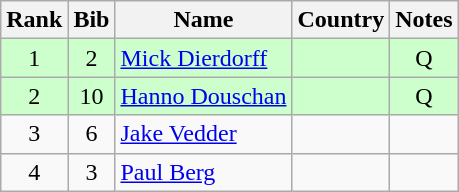<table class="wikitable" style="text-align:center;">
<tr>
<th>Rank</th>
<th>Bib</th>
<th>Name</th>
<th>Country</th>
<th>Notes</th>
</tr>
<tr bgcolor=ccffcc>
<td>1</td>
<td>2</td>
<td align=left><a href='#'>Mick Dierdorff</a></td>
<td align=left></td>
<td>Q</td>
</tr>
<tr bgcolor=ccffcc>
<td>2</td>
<td>10</td>
<td align=left><a href='#'>Hanno Douschan</a></td>
<td align=left></td>
<td>Q</td>
</tr>
<tr>
<td>3</td>
<td>6</td>
<td align=left><a href='#'>Jake Vedder</a></td>
<td align=left></td>
<td></td>
</tr>
<tr>
<td>4</td>
<td>3</td>
<td align=left><a href='#'>Paul Berg</a></td>
<td align=left></td>
<td></td>
</tr>
</table>
